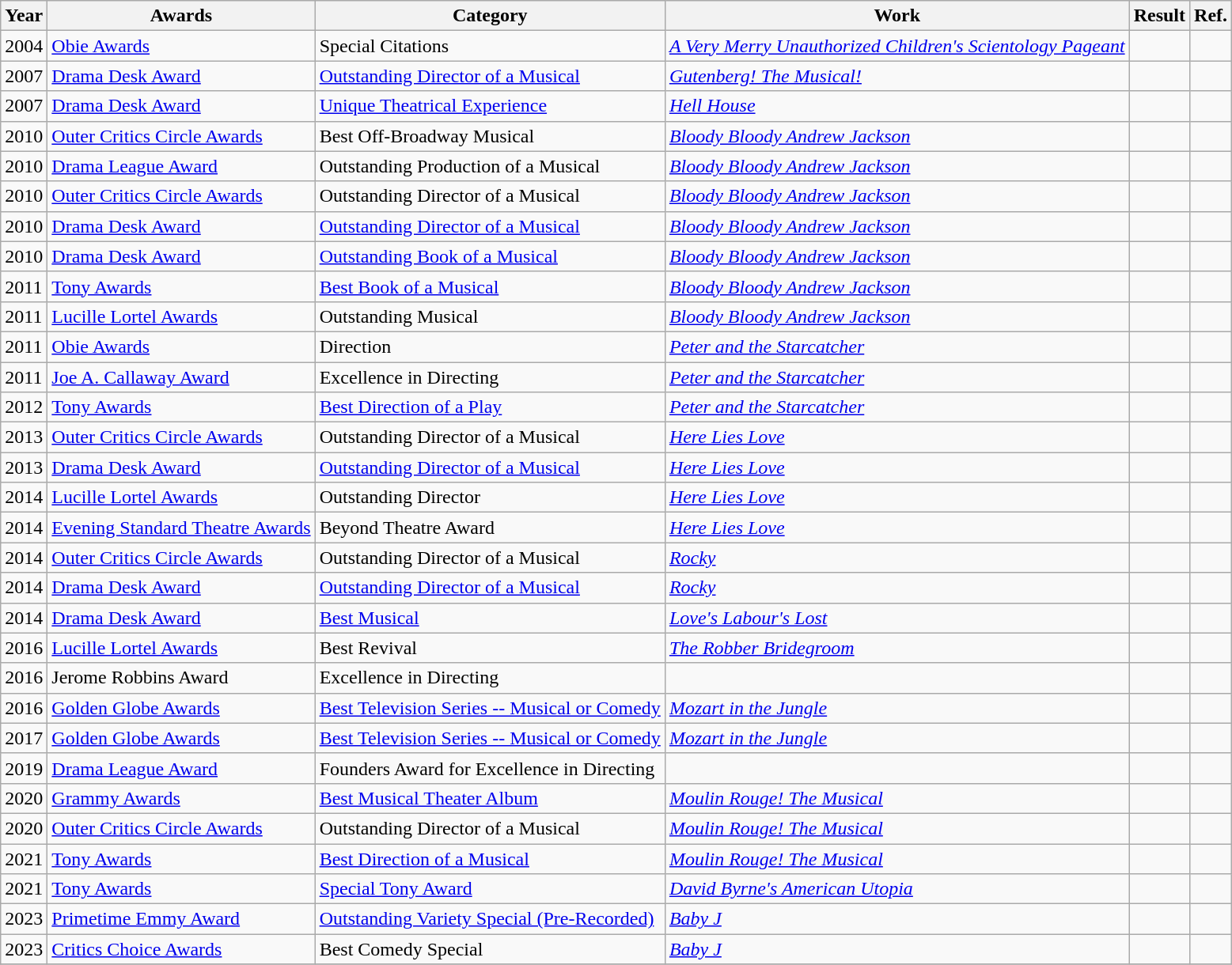<table class="wikitable sortable">
<tr>
<th>Year</th>
<th>Awards</th>
<th>Category</th>
<th>Work</th>
<th>Result</th>
<th class=unsortable>Ref.</th>
</tr>
<tr>
<td>2004</td>
<td><a href='#'>Obie Awards</a></td>
<td>Special Citations</td>
<td><em><a href='#'>A Very Merry Unauthorized Children's Scientology Pageant</a></em></td>
<td></td>
<td></td>
</tr>
<tr>
<td>2007</td>
<td><a href='#'>Drama Desk Award</a></td>
<td><a href='#'>Outstanding Director of a Musical</a></td>
<td><em><a href='#'>Gutenberg! The Musical!</a></em></td>
<td></td>
<td></td>
</tr>
<tr>
<td>2007</td>
<td><a href='#'>Drama Desk Award</a></td>
<td><a href='#'>Unique Theatrical Experience</a></td>
<td><em><a href='#'>Hell House</a></em></td>
<td></td>
<td></td>
</tr>
<tr>
<td>2010</td>
<td><a href='#'>Outer Critics Circle Awards</a></td>
<td>Best Off-Broadway Musical</td>
<td><em><a href='#'>Bloody Bloody Andrew Jackson</a></em></td>
<td></td>
<td></td>
</tr>
<tr>
<td>2010</td>
<td><a href='#'>Drama League Award</a></td>
<td>Outstanding Production of a Musical</td>
<td><em><a href='#'>Bloody Bloody Andrew Jackson</a></em></td>
<td></td>
<td></td>
</tr>
<tr>
<td>2010</td>
<td><a href='#'>Outer Critics Circle Awards</a></td>
<td>Outstanding Director of a Musical</td>
<td><em><a href='#'>Bloody Bloody Andrew Jackson</a></em></td>
<td></td>
<td></td>
</tr>
<tr>
<td>2010</td>
<td><a href='#'>Drama Desk Award</a></td>
<td><a href='#'>Outstanding Director of a Musical</a></td>
<td><em><a href='#'>Bloody Bloody Andrew Jackson</a></em></td>
<td></td>
<td></td>
</tr>
<tr>
<td>2010</td>
<td><a href='#'>Drama Desk Award</a></td>
<td><a href='#'>Outstanding Book of a Musical</a></td>
<td><em><a href='#'>Bloody Bloody Andrew Jackson</a></em></td>
<td></td>
<td></td>
</tr>
<tr>
<td>2011</td>
<td><a href='#'>Tony Awards</a></td>
<td><a href='#'>Best Book of a Musical</a></td>
<td><em><a href='#'>Bloody Bloody Andrew Jackson</a></em></td>
<td></td>
<td></td>
</tr>
<tr>
<td>2011</td>
<td><a href='#'>Lucille Lortel Awards</a></td>
<td>Outstanding Musical</td>
<td><em><a href='#'>Bloody Bloody Andrew Jackson</a></em></td>
<td></td>
<td></td>
</tr>
<tr>
<td>2011</td>
<td><a href='#'>Obie Awards</a></td>
<td>Direction</td>
<td><em><a href='#'>Peter and the Starcatcher</a></em></td>
<td></td>
<td></td>
</tr>
<tr>
<td>2011</td>
<td><a href='#'>Joe A. Callaway Award</a></td>
<td>Excellence in Directing</td>
<td><em><a href='#'>Peter and the Starcatcher</a></em></td>
<td></td>
<td></td>
</tr>
<tr>
<td>2012</td>
<td><a href='#'>Tony Awards</a></td>
<td><a href='#'>Best Direction of a Play</a></td>
<td><em><a href='#'>Peter and the Starcatcher</a></em></td>
<td></td>
<td></td>
</tr>
<tr>
<td>2013</td>
<td><a href='#'>Outer Critics Circle Awards</a></td>
<td>Outstanding Director of a Musical</td>
<td><em><a href='#'>Here Lies Love</a></em></td>
<td></td>
<td></td>
</tr>
<tr>
<td>2013</td>
<td><a href='#'>Drama Desk Award</a></td>
<td><a href='#'>Outstanding Director of a Musical</a></td>
<td><em><a href='#'>Here Lies Love</a></em></td>
<td></td>
<td></td>
</tr>
<tr>
<td>2014</td>
<td><a href='#'>Lucille Lortel Awards</a></td>
<td>Outstanding Director</td>
<td><em><a href='#'>Here Lies Love</a></em></td>
<td></td>
<td></td>
</tr>
<tr>
<td>2014</td>
<td><a href='#'>Evening Standard Theatre Awards</a></td>
<td>Beyond Theatre Award</td>
<td><em><a href='#'>Here Lies Love</a></em></td>
<td></td>
<td></td>
</tr>
<tr>
<td>2014</td>
<td><a href='#'>Outer Critics Circle Awards</a></td>
<td>Outstanding Director of a Musical</td>
<td><a href='#'><em>Rocky</em></a></td>
<td></td>
<td></td>
</tr>
<tr>
<td>2014</td>
<td><a href='#'>Drama Desk Award</a></td>
<td><a href='#'>Outstanding Director of a Musical</a></td>
<td><a href='#'><em>Rocky</em></a></td>
<td></td>
<td></td>
</tr>
<tr>
<td>2014</td>
<td><a href='#'>Drama Desk Award</a></td>
<td><a href='#'>Best Musical</a></td>
<td><em><a href='#'>Love's Labour's Lost</a></em></td>
<td></td>
<td></td>
</tr>
<tr>
<td>2016</td>
<td><a href='#'>Lucille Lortel Awards</a></td>
<td>Best Revival</td>
<td><a href='#'><em>The Robber Bridegroom</em></a></td>
<td></td>
<td></td>
</tr>
<tr>
<td>2016</td>
<td>Jerome Robbins Award</td>
<td>Excellence in Directing</td>
<td></td>
<td></td>
<td></td>
</tr>
<tr>
<td>2016</td>
<td><a href='#'>Golden Globe Awards</a></td>
<td><a href='#'>Best Television Series -- Musical or Comedy</a></td>
<td><em><a href='#'>Mozart in the Jungle</a></em></td>
<td></td>
<td></td>
</tr>
<tr>
<td>2017</td>
<td><a href='#'>Golden Globe Awards</a></td>
<td><a href='#'>Best Television Series -- Musical or Comedy</a></td>
<td><em><a href='#'>Mozart in the Jungle</a></em></td>
<td></td>
<td></td>
</tr>
<tr>
<td>2019</td>
<td><a href='#'>Drama League Award</a></td>
<td>Founders Award for Excellence in Directing</td>
<td></td>
<td></td>
<td></td>
</tr>
<tr>
<td>2020</td>
<td><a href='#'>Grammy Awards</a></td>
<td><a href='#'>Best Musical Theater Album</a></td>
<td><em><a href='#'>Moulin Rouge! The Musical</a></em></td>
<td></td>
<td></td>
</tr>
<tr>
<td>2020</td>
<td><a href='#'>Outer Critics Circle Awards</a></td>
<td>Outstanding Director of a Musical</td>
<td><em><a href='#'>Moulin Rouge! The Musical</a></em></td>
<td></td>
<td></td>
</tr>
<tr>
<td>2021</td>
<td><a href='#'>Tony Awards</a></td>
<td><a href='#'>Best Direction of a Musical</a></td>
<td><em><a href='#'>Moulin Rouge! The Musical</a></em></td>
<td></td>
<td></td>
</tr>
<tr>
<td>2021</td>
<td><a href='#'>Tony Awards</a></td>
<td><a href='#'>Special Tony Award</a></td>
<td><em><a href='#'>David Byrne's American Utopia</a></em></td>
<td></td>
<td></td>
</tr>
<tr>
<td>2023</td>
<td><a href='#'>Primetime Emmy Award</a></td>
<td><a href='#'>Outstanding Variety Special (Pre-Recorded)</a></td>
<td><em><a href='#'>Baby J</a></em></td>
<td></td>
<td></td>
</tr>
<tr>
<td>2023</td>
<td><a href='#'>Critics Choice Awards</a></td>
<td>Best Comedy Special</td>
<td><em><a href='#'>Baby J</a></em></td>
<td></td>
<td></td>
</tr>
<tr>
</tr>
</table>
